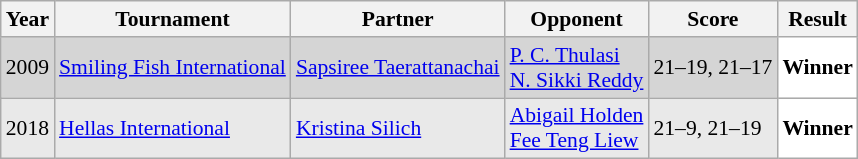<table class="sortable wikitable" style="font-size: 90%;">
<tr>
<th>Year</th>
<th>Tournament</th>
<th>Partner</th>
<th>Opponent</th>
<th>Score</th>
<th>Result</th>
</tr>
<tr style="background:#D5D5D5">
<td align="center">2009</td>
<td align="left"><a href='#'>Smiling Fish International</a></td>
<td align="left"> <a href='#'>Sapsiree Taerattanachai</a></td>
<td align="left"> <a href='#'>P. C. Thulasi</a><br> <a href='#'>N. Sikki Reddy</a></td>
<td align="left">21–19, 21–17</td>
<td style="text-align:left; background:white"> <strong>Winner</strong></td>
</tr>
<tr style="background:#E9E9E9">
<td align="center">2018</td>
<td align="left"><a href='#'>Hellas International</a></td>
<td align="left"> <a href='#'>Kristina Silich</a></td>
<td align="left"> <a href='#'>Abigail Holden</a><br> <a href='#'>Fee Teng Liew</a></td>
<td align="left">21–9, 21–19</td>
<td style="text-align:left; background:white"> <strong>Winner</strong></td>
</tr>
</table>
